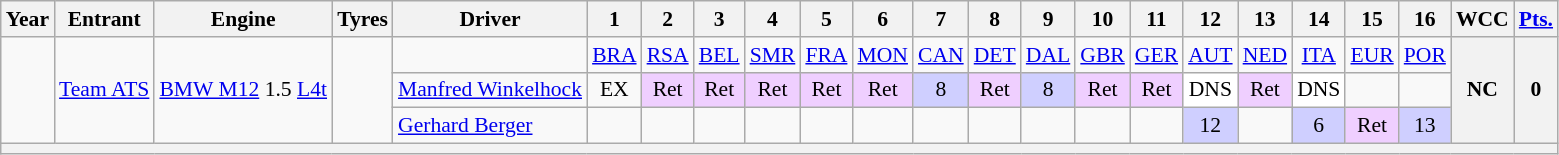<table class="wikitable" style="text-align:center; font-size:90%">
<tr>
<th>Year</th>
<th>Entrant</th>
<th>Engine</th>
<th>Tyres</th>
<th>Driver</th>
<th>1</th>
<th>2</th>
<th>3</th>
<th>4</th>
<th>5</th>
<th>6</th>
<th>7</th>
<th>8</th>
<th>9</th>
<th>10</th>
<th>11</th>
<th>12</th>
<th>13</th>
<th>14</th>
<th>15</th>
<th>16</th>
<th>WCC</th>
<th><a href='#'>Pts.</a></th>
</tr>
<tr>
<td rowspan="3"></td>
<td rowspan="3"><a href='#'>Team ATS</a></td>
<td rowspan="3"><a href='#'>BMW M12</a> 1.5 <a href='#'>L4</a><a href='#'>t</a></td>
<td rowspan="3"></td>
<td></td>
<td><a href='#'>BRA</a></td>
<td><a href='#'>RSA</a></td>
<td><a href='#'>BEL</a></td>
<td><a href='#'>SMR</a></td>
<td><a href='#'>FRA</a></td>
<td><a href='#'>MON</a></td>
<td><a href='#'>CAN</a></td>
<td><a href='#'>DET</a></td>
<td><a href='#'>DAL</a></td>
<td><a href='#'>GBR</a></td>
<td><a href='#'>GER</a></td>
<td><a href='#'>AUT</a></td>
<td><a href='#'>NED</a></td>
<td><a href='#'>ITA</a></td>
<td><a href='#'>EUR</a></td>
<td><a href='#'>POR</a></td>
<th rowspan="3">NC</th>
<th rowspan="3">0</th>
</tr>
<tr>
<td align="left"><a href='#'>Manfred Winkelhock</a></td>
<td>EX</td>
<td style="background:#EFCFFF;">Ret</td>
<td style="background:#EFCFFF;">Ret</td>
<td style="background:#EFCFFF;">Ret</td>
<td style="background:#EFCFFF;">Ret</td>
<td style="background:#EFCFFF;">Ret</td>
<td style="background:#CFCFFF;">8</td>
<td style="background:#EFCFFF;">Ret</td>
<td style="background:#CFCFFF;">8</td>
<td style="background:#EFCFFF;">Ret</td>
<td style="background:#EFCFFF;">Ret</td>
<td style="background:#FFFFFF;">DNS</td>
<td style="background:#EFCFFF;">Ret</td>
<td style="background:#FFFFFF;">DNS</td>
<td></td>
<td></td>
</tr>
<tr>
<td align="left"><a href='#'>Gerhard Berger</a></td>
<td></td>
<td></td>
<td></td>
<td></td>
<td></td>
<td></td>
<td></td>
<td></td>
<td></td>
<td></td>
<td></td>
<td style="background:#CFCFFF;">12</td>
<td></td>
<td style="background:#CFCFFF;">6</td>
<td style="background:#EFCFFF;">Ret</td>
<td style="background:#CFCFFF;">13</td>
</tr>
<tr>
<th colspan="23"></th>
</tr>
</table>
